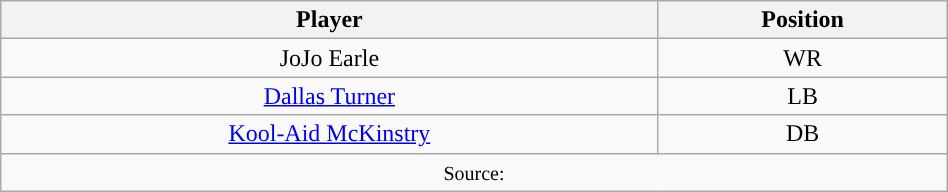<table class="wikitable" style="width: 50%;text-align: center;">
<tr>
<th>Player</th>
<th>Position</th>
</tr>
<tr align="center">
<td>JoJo Earle</td>
<td>WR</td>
</tr>
<tr>
<td><a href='#'>Dallas Turner</a></td>
<td>LB</td>
</tr>
<tr>
<td><a href='#'>Kool-Aid McKinstry</a></td>
<td>DB</td>
</tr>
<tr>
<td colspan="2"><small>Source:</small></td>
</tr>
</table>
